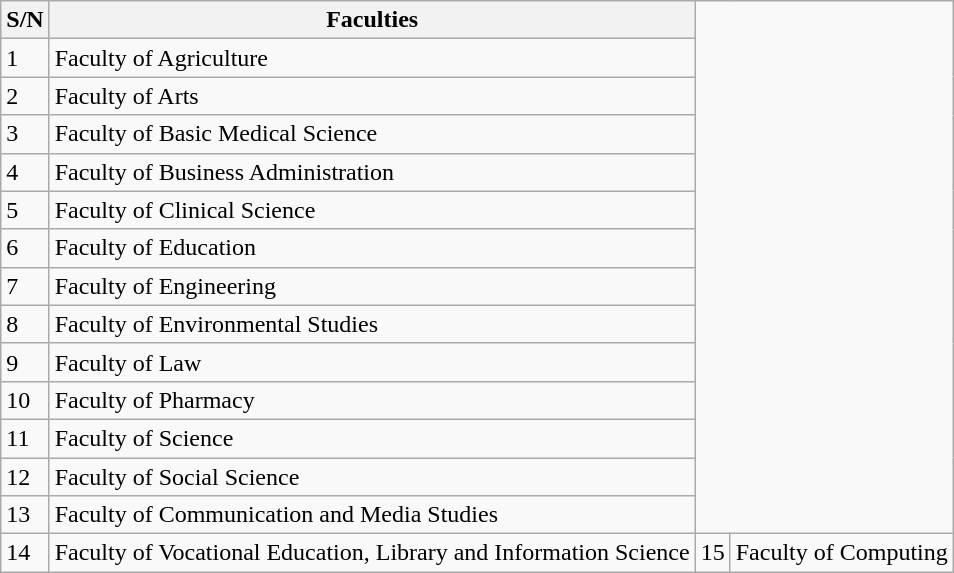<table class="wikitable">
<tr>
<th>S/N</th>
<th>Faculties</th>
</tr>
<tr>
<td>1</td>
<td>Faculty of Agriculture</td>
</tr>
<tr>
<td>2</td>
<td>Faculty of Arts</td>
</tr>
<tr>
<td>3</td>
<td>Faculty of Basic Medical Science</td>
</tr>
<tr>
<td>4</td>
<td>Faculty of Business Administration</td>
</tr>
<tr>
<td>5</td>
<td>Faculty of Clinical Science</td>
</tr>
<tr>
<td>6</td>
<td>Faculty of Education</td>
</tr>
<tr>
<td>7</td>
<td>Faculty of Engineering</td>
</tr>
<tr>
<td>8</td>
<td>Faculty of Environmental Studies</td>
</tr>
<tr>
<td>9</td>
<td>Faculty of Law</td>
</tr>
<tr>
<td>10</td>
<td>Faculty of Pharmacy</td>
</tr>
<tr>
<td>11</td>
<td>Faculty of Science</td>
</tr>
<tr>
<td>12</td>
<td>Faculty of Social Science</td>
</tr>
<tr>
<td>13</td>
<td>Faculty of Communication and Media Studies</td>
</tr>
<tr>
<td>14</td>
<td>Faculty of Vocational Education, Library and Information Science</td>
<td>15</td>
<td>Faculty of Computing</td>
</tr>
</table>
